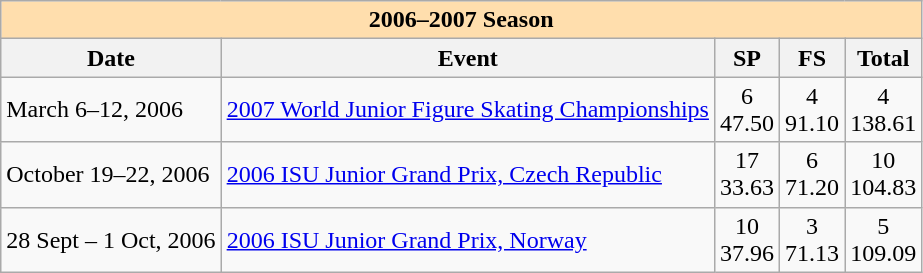<table class="wikitable">
<tr>
<td colspan="5" style="background-color: #ffdead" align="center"><strong>2006–2007 Season </strong></td>
</tr>
<tr>
<th>Date</th>
<th>Event</th>
<th>SP</th>
<th>FS</th>
<th>Total</th>
</tr>
<tr>
<td>March 6–12, 2006</td>
<td><a href='#'>2007 World Junior Figure Skating Championships</a></td>
<td align="center">6<br> 47.50</td>
<td align="center">4<br> 91.10</td>
<td align="center">4<br> 138.61</td>
</tr>
<tr>
<td>October 19–22, 2006</td>
<td><a href='#'>2006 ISU Junior Grand Prix, Czech Republic</a></td>
<td align="center">17<br> 33.63</td>
<td align="center">6<br> 71.20</td>
<td align="center">10<br> 104.83</td>
</tr>
<tr>
<td>28 Sept – 1 Oct, 2006</td>
<td><a href='#'>2006 ISU Junior Grand Prix, Norway</a></td>
<td align="center">10<br> 37.96</td>
<td align="center">3<br> 71.13</td>
<td align="center">5<br> 109.09</td>
</tr>
</table>
